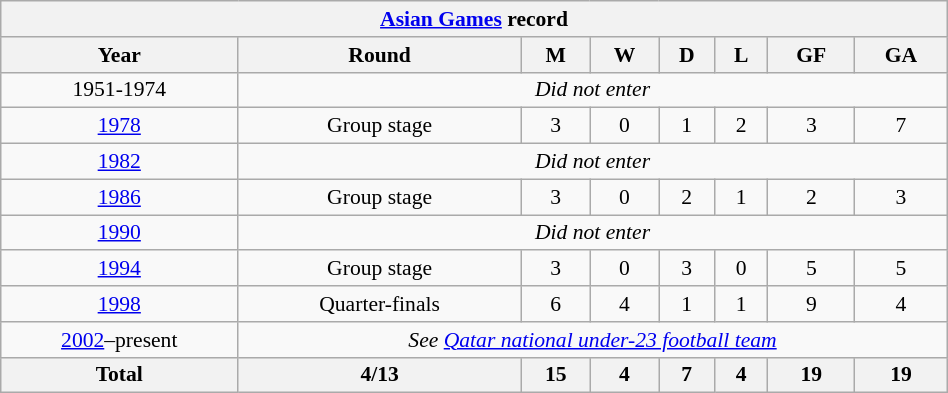<table class="wikitable" class="wikitable" style="font-size:90%; text-align:center; width:50%">
<tr>
<th colspan=9><a href='#'>Asian Games</a> record</th>
</tr>
<tr>
<th>Year</th>
<th>Round</th>
<th>M</th>
<th>W</th>
<th>D</th>
<th>L</th>
<th>GF</th>
<th>GA</th>
</tr>
<tr>
<td>1951-1974</td>
<td colspan=7><em>Did not enter</em></td>
</tr>
<tr>
<td> <a href='#'>1978</a></td>
<td>Group stage</td>
<td>3</td>
<td>0</td>
<td>1</td>
<td>2</td>
<td>3</td>
<td>7</td>
</tr>
<tr>
<td> <a href='#'>1982</a></td>
<td colspan=7><em>Did not enter</em></td>
</tr>
<tr>
<td> <a href='#'>1986</a></td>
<td>Group stage</td>
<td>3</td>
<td>0</td>
<td>2</td>
<td>1</td>
<td>2</td>
<td>3</td>
</tr>
<tr>
<td> <a href='#'>1990</a></td>
<td colspan=7><em>Did not enter</em></td>
</tr>
<tr>
<td> <a href='#'>1994</a></td>
<td>Group stage</td>
<td>3</td>
<td>0</td>
<td>3</td>
<td>0</td>
<td>5</td>
<td>5</td>
</tr>
<tr>
<td> <a href='#'>1998</a></td>
<td>Quarter-finals</td>
<td>6</td>
<td>4</td>
<td>1</td>
<td>1</td>
<td>9</td>
<td>4</td>
</tr>
<tr>
<td><a href='#'>2002</a>–present</td>
<td colspan=8><em>See <a href='#'>Qatar national under-23 football team</a></em></td>
</tr>
<tr>
<th>Total</th>
<th>4/13</th>
<th>15</th>
<th>4</th>
<th>7</th>
<th>4</th>
<th>19</th>
<th>19</th>
</tr>
</table>
